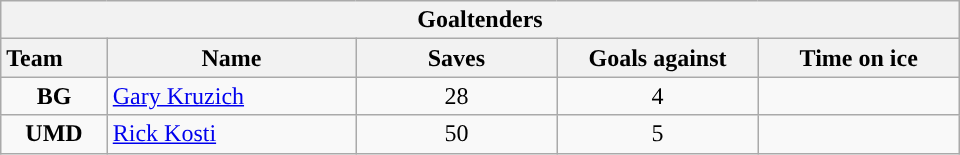<table class="wikitable" style="width:40em; text-align:right;">
<tr>
<th colspan=5>Goaltenders</th>
</tr>
<tr>
<th style="width:4em; text-align:left;">Team</th>
<th style="width:10em;">Name</th>
<th style="width:8em;">Saves</th>
<th style="width:8em;">Goals against</th>
<th style="width:8em;">Time on ice</th>
</tr>
<tr>
<td align=center><strong>BG</strong></td>
<td style="text-align:left;"><a href='#'>Gary Kruzich</a></td>
<td align=center>28</td>
<td align=center>4</td>
<td align=center></td>
</tr>
<tr>
<td align=center><strong>UMD</strong></td>
<td style="text-align:left;"><a href='#'>Rick Kosti</a></td>
<td align=center>50</td>
<td align=center>5</td>
<td align=center></td>
</tr>
</table>
